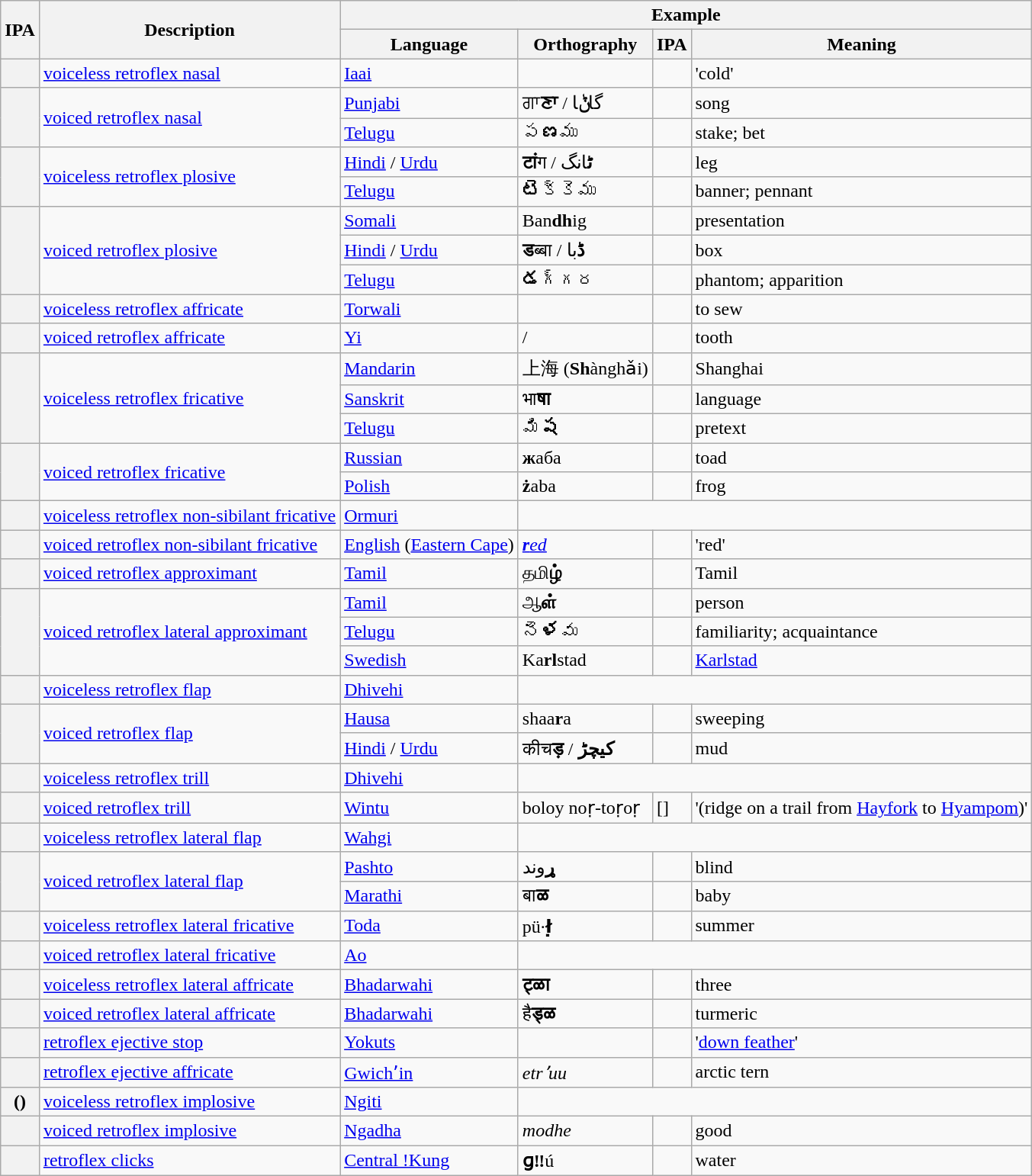<table class=wikitable>
<tr>
<th rowspan="2">IPA</th>
<th rowspan="2">Description</th>
<th colspan="4">Example</th>
</tr>
<tr>
<th>Language</th>
<th>Orthography</th>
<th>IPA</th>
<th>Meaning</th>
</tr>
<tr>
<th></th>
<td><a href='#'>voiceless retroflex nasal</a></td>
<td><a href='#'>Iaai</a></td>
<td></td>
<td></td>
<td>'cold'</td>
</tr>
<tr>
<th rowspan="2"></th>
<td rowspan="2"><a href='#'>voiced retroflex nasal</a></td>
<td><a href='#'>Punjabi</a></td>
<td>ਗਾ<strong>ਣਾ</strong> / گا<strong>ݨ</strong>ا</td>
<td></td>
<td>song</td>
</tr>
<tr>
<td><a href='#'>Telugu</a></td>
<td>ప<strong>ణ</strong>ము</td>
<td></td>
<td>stake; bet</td>
</tr>
<tr>
<th rowspan="2"></th>
<td rowspan="2"><a href='#'>voiceless retroflex plosive</a></td>
<td><a href='#'>Hindi</a> / <a href='#'>Urdu</a></td>
<td><strong>टां</strong>ग / <strong>ٹ</strong>انگ</td>
<td></td>
<td>leg</td>
</tr>
<tr>
<td><a href='#'>Telugu</a></td>
<td><strong>టె</strong>క్కెము</td>
<td></td>
<td>banner; pennant</td>
</tr>
<tr>
<th rowspan="3"></th>
<td rowspan="3"><a href='#'>voiced retroflex plosive</a></td>
<td><a href='#'>Somali</a></td>
<td>Ban<strong>dh</strong>ig</td>
<td></td>
<td>presentation</td>
</tr>
<tr>
<td><a href='#'>Hindi</a> / <a href='#'>Urdu</a></td>
<td><strong>ड</strong>ब्बा / <strong>ڈ</strong>با</td>
<td></td>
<td>box</td>
</tr>
<tr>
<td><a href='#'> Telugu</a></td>
<td><strong>డ</strong>గ్గర</td>
<td></td>
<td>phantom; apparition</td>
</tr>
<tr>
<th></th>
<td><a href='#'>voiceless retroflex affricate</a></td>
<td><a href='#'>Torwali</a></td>
<td></td>
<td></td>
<td>to sew</td>
</tr>
<tr>
<th></th>
<td><a href='#'>voiced retroflex affricate</a></td>
<td><a href='#'>Yi</a></td>
<td> / </td>
<td></td>
<td>tooth</td>
</tr>
<tr>
<th rowspan="3"></th>
<td rowspan="3"><a href='#'>voiceless retroflex fricative</a></td>
<td><a href='#'>Mandarin</a></td>
<td>上海 (<strong>Sh</strong>ànghǎi)</td>
<td></td>
<td>Shanghai</td>
</tr>
<tr>
<td><a href='#'>Sanskrit</a></td>
<td>भा<strong>षा</strong></td>
<td></td>
<td>language</td>
</tr>
<tr>
<td><a href='#'>Telugu</a></td>
<td>మి<strong>ష</strong></td>
<td></td>
<td>pretext</td>
</tr>
<tr>
<th rowspan="2"></th>
<td rowspan="2"><a href='#'>voiced retroflex fricative</a></td>
<td><a href='#'>Russian</a></td>
<td><strong>ж</strong>аба</td>
<td></td>
<td>toad</td>
</tr>
<tr>
<td><a href='#'>Polish</a></td>
<td><strong>ż</strong>aba</td>
<td></td>
<td>frog</td>
</tr>
<tr>
<th></th>
<td><a href='#'>voiceless retroflex non-sibilant fricative</a></td>
<td><a href='#'>Ormuri</a></td>
<td colspan=3></td>
</tr>
<tr>
<th></th>
<td><a href='#'>voiced retroflex non-sibilant fricative</a></td>
<td><a href='#'>English</a> (<a href='#'>Eastern Cape</a>)</td>
<td><em><a href='#'><strong>r</strong>ed</a></em></td>
<td></td>
<td>'red'</td>
</tr>
<tr>
<th></th>
<td><a href='#'>voiced retroflex approximant</a></td>
<td><a href='#'>Tamil</a></td>
<td>தமி<strong>ழ்</strong></td>
<td></td>
<td>Tamil</td>
</tr>
<tr>
<th rowspan="3"></th>
<td rowspan="3"><a href='#'>voiced retroflex lateral approximant</a></td>
<td><a href='#'>Tamil</a></td>
<td>ஆ<strong>ள்</strong></td>
<td></td>
<td>person</td>
</tr>
<tr>
<td><a href='#'>Telugu</a></td>
<td>నె<strong>ళ</strong>వు</td>
<td></td>
<td>familiarity; acquaintance</td>
</tr>
<tr>
<td><a href='#'>Swedish</a></td>
<td>Ka<strong>rl</strong>stad</td>
<td></td>
<td><a href='#'>Karlstad</a></td>
</tr>
<tr>
<th></th>
<td><a href='#'>voiceless retroflex flap</a></td>
<td><a href='#'>Dhivehi</a></td>
<td colspan=3></td>
</tr>
<tr>
<th rowspan="2"></th>
<td rowspan="2"><a href='#'>voiced retroflex flap</a></td>
<td><a href='#'>Hausa</a></td>
<td>shaa<strong>r</strong>a</td>
<td></td>
<td>sweeping</td>
</tr>
<tr>
<td><a href='#'>Hindi</a> / <a href='#'>Urdu</a></td>
<td>कीच<strong>ड़</strong> / <strong>کیچڑ</strong></td>
<td></td>
<td>mud</td>
</tr>
<tr>
<th></th>
<td><a href='#'>voiceless retroflex trill</a></td>
<td><a href='#'>Dhivehi</a></td>
<td colspan=3></td>
</tr>
<tr>
<th></th>
<td><a href='#'>voiced retroflex trill</a></td>
<td><a href='#'>Wintu</a></td>
<td>boloy noṛ-toṛoṛ</td>
<td>[]</td>
<td>'(ridge on a trail from <a href='#'>Hayfork</a> to <a href='#'>Hyampom</a>)'</td>
</tr>
<tr>
<th></th>
<td><a href='#'>voiceless retroflex lateral flap</a></td>
<td><a href='#'>Wahgi</a></td>
<td colspan=3></td>
</tr>
<tr>
<th rowspan="2"></th>
<td rowspan="2"><a href='#'>voiced retroflex lateral flap</a></td>
<td><a href='#'>Pashto</a></td>
<td><strong>ړ</strong>وند</td>
<td></td>
<td>blind</td>
</tr>
<tr>
<td><a href='#'>Marathi</a></td>
<td>बा<strong>ळ</strong></td>
<td></td>
<td>baby</td>
</tr>
<tr>
<th></th>
<td><a href='#'>voiceless retroflex lateral fricative</a></td>
<td><a href='#'>Toda</a></td>
<td>pü·<strong>ł̣</strong></td>
<td></td>
<td>summer</td>
</tr>
<tr>
<th></th>
<td><a href='#'>voiced retroflex lateral fricative</a></td>
<td><a href='#'>Ao</a></td>
<td colspan=3></td>
</tr>
<tr>
<th></th>
<td><a href='#'>voiceless retroflex lateral affricate</a></td>
<td><a href='#'>Bhadarwahi</a></td>
<td><strong>ट्ळा</strong></td>
<td></td>
<td>three</td>
</tr>
<tr>
<th></th>
<td><a href='#'>voiced retroflex lateral affricate</a></td>
<td><a href='#'>Bhadarwahi</a></td>
<td>है<strong>ड्ळ</strong></td>
<td></td>
<td>turmeric</td>
</tr>
<tr>
<th></th>
<td><a href='#'>retroflex ejective stop</a></td>
<td><a href='#'>Yokuts</a></td>
<td></td>
<td></td>
<td>'<a href='#'>down feather</a>'</td>
</tr>
<tr>
<th></th>
<td><a href='#'>retroflex ejective affricate</a></td>
<td><a href='#'>Gwichʼin</a></td>
<td><em>etrʼuu</em></td>
<td></td>
<td>arctic tern</td>
</tr>
<tr>
<th> ()</th>
<td><a href='#'>voiceless retroflex implosive</a></td>
<td><a href='#'>Ngiti</a></td>
<td colspan=3></td>
</tr>
<tr>
<th></th>
<td><a href='#'>voiced retroflex implosive</a></td>
<td><a href='#'>Ngadha</a></td>
<td><em>modhe</em></td>
<td></td>
<td>good</td>
</tr>
<tr>
<th></th>
<td><a href='#'>retroflex clicks</a></td>
<td><a href='#'>Central !Kung</a></td>
<td><strong>ɡ‼</strong>ú</td>
<td></td>
<td>water</td>
</tr>
</table>
